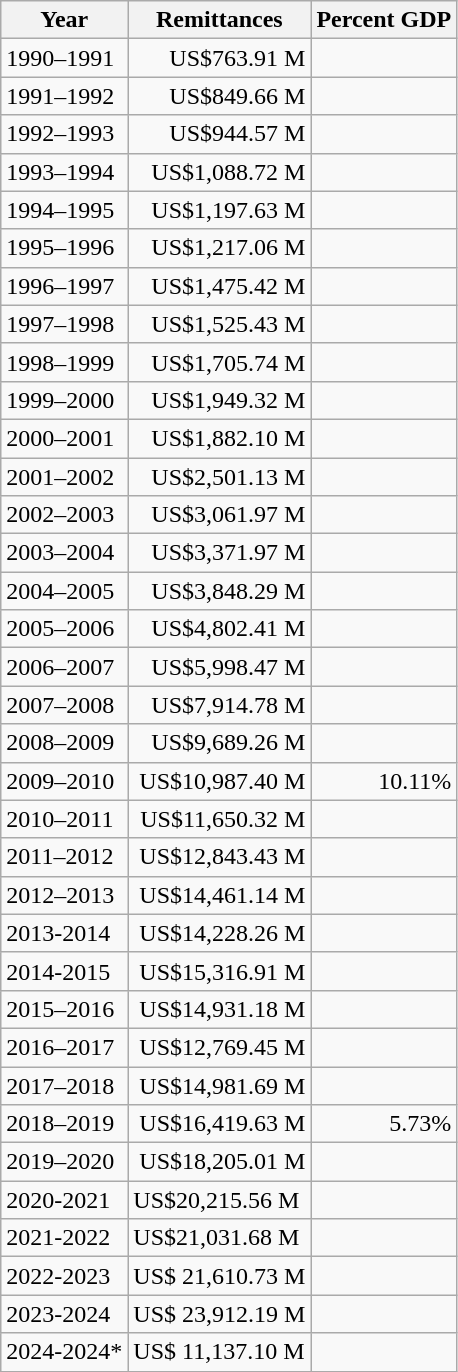<table class="wikitable sortable" border="1">
<tr>
<th>Year</th>
<th data-sort-type="numeric">Remittances</th>
<th>Percent GDP</th>
</tr>
<tr>
<td>1990–1991</td>
<td align="right">US$763.91 M</td>
<td align="right"></td>
</tr>
<tr>
<td>1991–1992</td>
<td align="right">US$849.66 M</td>
<td align="right"></td>
</tr>
<tr>
<td>1992–1993</td>
<td align="right">US$944.57 M</td>
<td align="right"></td>
</tr>
<tr>
<td>1993–1994</td>
<td align="right">US$1,088.72 M</td>
<td align="right"></td>
</tr>
<tr>
<td>1994–1995</td>
<td align="right">US$1,197.63 M</td>
<td align="right"></td>
</tr>
<tr>
<td>1995–1996</td>
<td align="right">US$1,217.06 M</td>
<td align="right"></td>
</tr>
<tr>
<td>1996–1997</td>
<td align="right">US$1,475.42 M</td>
<td align="right"></td>
</tr>
<tr>
<td>1997–1998</td>
<td align="right">US$1,525.43 M</td>
<td align="right"></td>
</tr>
<tr>
<td>1998–1999</td>
<td align="right">US$1,705.74 M</td>
<td align="right"></td>
</tr>
<tr>
<td>1999–2000</td>
<td align="right">US$1,949.32 M</td>
<td align="right"></td>
</tr>
<tr>
<td>2000–2001</td>
<td align="right">US$1,882.10 M</td>
<td align="right"></td>
</tr>
<tr>
<td>2001–2002</td>
<td align="right">US$2,501.13 M</td>
<td align="right"></td>
</tr>
<tr>
<td>2002–2003</td>
<td align="right">US$3,061.97 M</td>
<td align="right"></td>
</tr>
<tr>
<td>2003–2004</td>
<td align="right">US$3,371.97 M</td>
<td align="right"></td>
</tr>
<tr>
<td>2004–2005</td>
<td align="right">US$3,848.29 M</td>
<td align="right"></td>
</tr>
<tr>
<td>2005–2006</td>
<td align="right">US$4,802.41 M</td>
<td align="right"></td>
</tr>
<tr>
<td>2006–2007</td>
<td align="right">US$5,998.47 M</td>
<td align="right"></td>
</tr>
<tr>
<td>2007–2008</td>
<td align="right">US$7,914.78 M</td>
<td align="right"></td>
</tr>
<tr>
<td>2008–2009</td>
<td align="right">US$9,689.26 M</td>
<td align="right"></td>
</tr>
<tr>
<td>2009–2010</td>
<td align="right">US$10,987.40 M</td>
<td align="right">10.11%</td>
</tr>
<tr>
<td>2010–2011</td>
<td align="right">US$11,650.32 M</td>
<td align="right"></td>
</tr>
<tr>
<td>2011–2012</td>
<td align="right">US$12,843.43 M</td>
<td align="right"></td>
</tr>
<tr>
<td>2012–2013</td>
<td align="right">US$14,461.14 M</td>
<td align="right"></td>
</tr>
<tr>
<td>2013-2014</td>
<td align="right">US$14,228.26 M</td>
<td align="right"></td>
</tr>
<tr>
<td>2014-2015</td>
<td align="right">US$15,316.91 M</td>
<td align="right"></td>
</tr>
<tr>
<td>2015–2016</td>
<td align="right">US$14,931.18 M</td>
<td align="right"></td>
</tr>
<tr>
<td>2016–2017</td>
<td align="right">US$12,769.45 M</td>
<td align="right"></td>
</tr>
<tr>
<td>2017–2018</td>
<td align="right">US$14,981.69 M</td>
<td align="right"></td>
</tr>
<tr>
<td>2018–2019</td>
<td align="right">US$16,419.63 M</td>
<td align="right">5.73%</td>
</tr>
<tr>
<td>2019–2020</td>
<td align="right">US$18,205.01 M</td>
<td align="right"></td>
</tr>
<tr>
<td>2020-2021</td>
<td>US$20,215.56  M</td>
<td></td>
</tr>
<tr>
<td>2021-2022</td>
<td>US$21,031.68  M</td>
<td></td>
</tr>
<tr>
<td>2022-2023</td>
<td>US$ 21,610.73  M</td>
<td></td>
</tr>
<tr>
<td>2023-2024</td>
<td>US$ 23,912.19 M</td>
<td></td>
</tr>
<tr>
<td>2024-2024*</td>
<td>US$ 11,137.10 M</td>
<td></td>
</tr>
</table>
